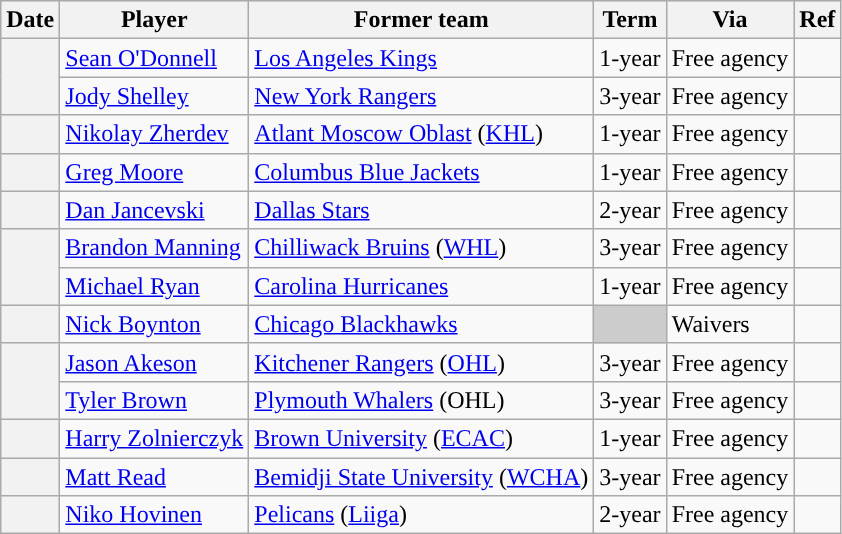<table class="wikitable plainrowheaders">
<tr style="background:#ddd; text-align:center;">
<th>Date</th>
<th>Player</th>
<th>Former team</th>
<th>Term</th>
<th>Via</th>
<th>Ref</th>
</tr>
<tr>
<th scope="row" rowspan=2></th>
<td><a href='#'>Sean O'Donnell</a></td>
<td><a href='#'>Los Angeles Kings</a></td>
<td>1-year</td>
<td>Free agency</td>
<td></td>
</tr>
<tr>
<td><a href='#'>Jody Shelley</a></td>
<td><a href='#'>New York Rangers</a></td>
<td>3-year</td>
<td>Free agency</td>
<td></td>
</tr>
<tr>
<th scope="row"></th>
<td><a href='#'>Nikolay Zherdev</a></td>
<td><a href='#'>Atlant Moscow Oblast</a> (<a href='#'>KHL</a>)</td>
<td>1-year</td>
<td>Free agency</td>
<td></td>
</tr>
<tr>
<th scope="row"></th>
<td><a href='#'>Greg Moore</a></td>
<td><a href='#'>Columbus Blue Jackets</a></td>
<td>1-year</td>
<td>Free agency</td>
<td></td>
</tr>
<tr>
<th scope="row"></th>
<td><a href='#'>Dan Jancevski</a></td>
<td><a href='#'>Dallas Stars</a></td>
<td>2-year</td>
<td>Free agency</td>
<td></td>
</tr>
<tr>
<th scope="row" rowspan=2></th>
<td><a href='#'>Brandon Manning</a></td>
<td><a href='#'>Chilliwack Bruins</a> (<a href='#'>WHL</a>)</td>
<td>3-year</td>
<td>Free agency</td>
<td></td>
</tr>
<tr>
<td><a href='#'>Michael Ryan</a></td>
<td><a href='#'>Carolina Hurricanes</a></td>
<td>1-year</td>
<td>Free agency</td>
<td></td>
</tr>
<tr>
<th scope="row"></th>
<td><a href='#'>Nick Boynton</a></td>
<td><a href='#'>Chicago Blackhawks</a></td>
<td style="background:#ccc"></td>
<td>Waivers</td>
<td></td>
</tr>
<tr>
<th scope="row" rowspan=2></th>
<td><a href='#'>Jason Akeson</a></td>
<td><a href='#'>Kitchener Rangers</a> (<a href='#'>OHL</a>)</td>
<td>3-year</td>
<td>Free agency</td>
<td></td>
</tr>
<tr>
<td><a href='#'>Tyler Brown</a></td>
<td><a href='#'>Plymouth Whalers</a> (OHL)</td>
<td>3-year</td>
<td>Free agency</td>
<td></td>
</tr>
<tr>
<th scope="row"></th>
<td><a href='#'>Harry Zolnierczyk</a></td>
<td><a href='#'>Brown University</a> (<a href='#'>ECAC</a>)</td>
<td>1-year</td>
<td>Free agency</td>
<td></td>
</tr>
<tr>
<th scope="row"></th>
<td><a href='#'>Matt Read</a></td>
<td><a href='#'>Bemidji State University</a> (<a href='#'>WCHA</a>)</td>
<td>3-year</td>
<td>Free agency</td>
<td></td>
</tr>
<tr>
<th scope="row"></th>
<td><a href='#'>Niko Hovinen</a></td>
<td><a href='#'>Pelicans</a> (<a href='#'>Liiga</a>)</td>
<td>2-year</td>
<td>Free agency</td>
<td></td>
</tr>
</table>
